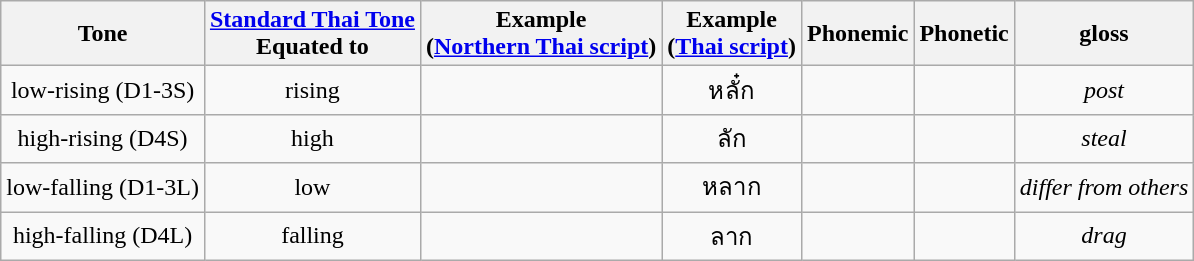<table class=wikitable style="text-align:center">
<tr>
<th>Tone</th>
<th><a href='#'>Standard Thai Tone</a><br>Equated to</th>
<th>Example<br>(<a href='#'>Northern Thai script</a>)</th>
<th>Example<br>(<a href='#'>Thai script</a>)</th>
<th>Phonemic</th>
<th>Phonetic</th>
<th>gloss</th>
</tr>
<tr>
<td>low-rising (D1-3S)</td>
<td>rising</td>
<td></td>
<td>หลั๋ก</td>
<td></td>
<td></td>
<td><em>post</em></td>
</tr>
<tr>
<td>high-rising (D4S)</td>
<td>high</td>
<td></td>
<td>ลัก</td>
<td></td>
<td></td>
<td><em>steal</em></td>
</tr>
<tr>
<td>low-falling (D1-3L)</td>
<td>low</td>
<td></td>
<td>หลาก</td>
<td></td>
<td></td>
<td><em>differ from others</em></td>
</tr>
<tr>
<td>high-falling (D4L)</td>
<td>falling</td>
<td></td>
<td>ลาก</td>
<td></td>
<td></td>
<td><em>drag</em></td>
</tr>
</table>
